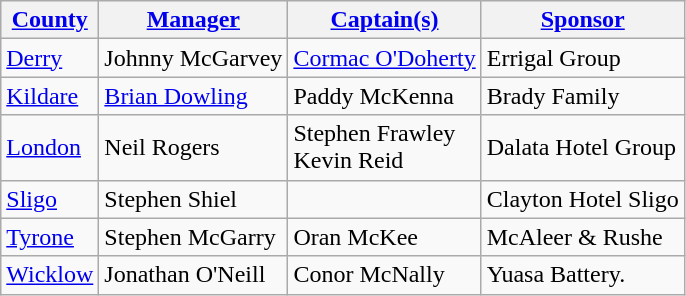<table class="wikitable">
<tr>
<th><a href='#'>County</a></th>
<th><a href='#'>Manager</a></th>
<th><a href='#'>Captain(s)</a></th>
<th><a href='#'>Sponsor</a></th>
</tr>
<tr>
<td> <a href='#'>Derry</a></td>
<td>Johnny McGarvey</td>
<td><a href='#'>Cormac O'Doherty</a></td>
<td>Errigal Group</td>
</tr>
<tr>
<td> <a href='#'>Kildare</a></td>
<td><a href='#'>Brian Dowling</a></td>
<td>Paddy McKenna</td>
<td>Brady Family</td>
</tr>
<tr>
<td> <a href='#'>London</a></td>
<td>Neil Rogers</td>
<td>Stephen Frawley<br>Kevin Reid</td>
<td>Dalata Hotel Group</td>
</tr>
<tr>
<td> <a href='#'>Sligo</a></td>
<td>Stephen Shiel</td>
<td></td>
<td>Clayton Hotel Sligo</td>
</tr>
<tr>
<td> <a href='#'>Tyrone</a></td>
<td>Stephen McGarry</td>
<td>Oran McKee</td>
<td>McAleer & Rushe</td>
</tr>
<tr>
<td> <a href='#'>Wicklow</a></td>
<td>Jonathan O'Neill</td>
<td>Conor McNally</td>
<td>Yuasa Battery.</td>
</tr>
</table>
